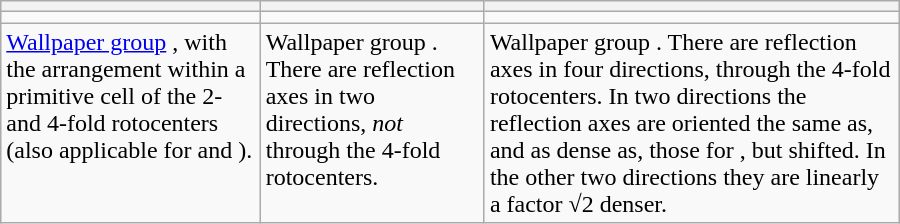<table class="wikitable" width=600>
<tr align=center valign=top>
<th></th>
<th></th>
<th></th>
</tr>
<tr>
<td></td>
<td></td>
<td></td>
</tr>
<tr valign=top>
<td><a href='#'>Wallpaper group</a> , with the arrangement within a primitive cell of the 2- and 4-fold rotocenters (also applicable for  and ). </td>
<td>Wallpaper group . There are reflection axes in two directions, <em>not</em> through the 4-fold rotocenters. </td>
<td>Wallpaper group . There are reflection axes in four directions, through the 4-fold rotocenters. In two directions the reflection axes are oriented the same as, and as dense as, those for , but shifted. In the other two directions they are linearly a factor √2 denser. </td>
</tr>
</table>
